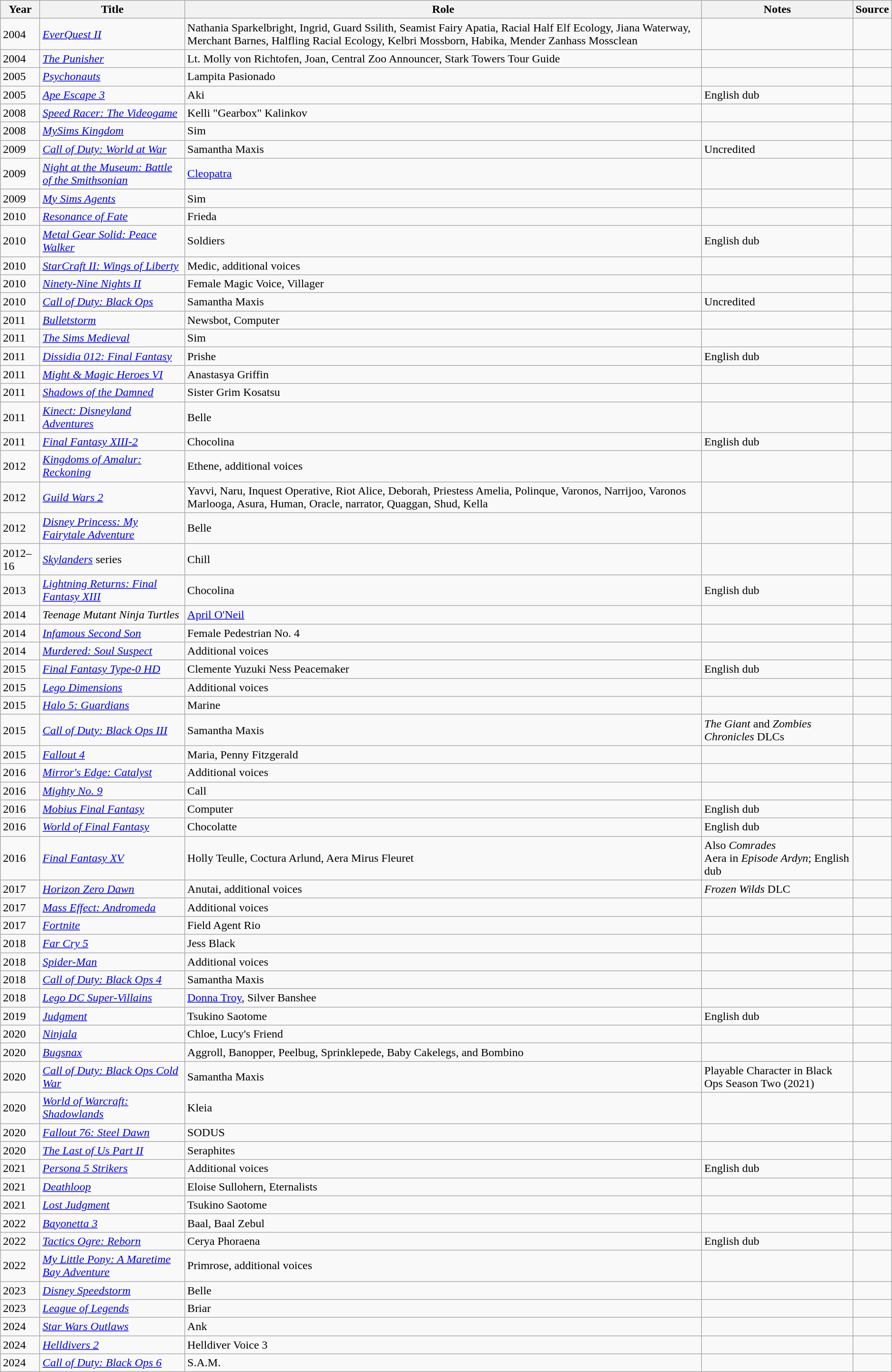<table class="wikitable sortable">
<tr>
<th>Year</th>
<th>Title</th>
<th>Role</th>
<th class="unsortable">Notes</th>
<th>Source</th>
</tr>
<tr>
<td>2004</td>
<td><em><a href='#'>EverQuest II</a></em></td>
<td>Nathania Sparkelbright, Ingrid, Guard Ssilith, Seamist Fairy Apatia, Racial Half Elf Ecology, Jiana Waterway, Merchant Barnes, Halfling Racial Ecology, Kelbri Mossborn, Habika, Mender Zanhass Mossclean</td>
<td></td>
<td></td>
</tr>
<tr>
<td>2004</td>
<td><em><a href='#'>The Punisher</a></em></td>
<td>Lt. Molly von Richtofen, Joan, Central Zoo Announcer, Stark Towers Tour Guide</td>
<td></td>
<td></td>
</tr>
<tr>
<td>2005</td>
<td><em><a href='#'>Psychonauts</a></em></td>
<td>Lampita Pasionado</td>
<td></td>
<td></td>
</tr>
<tr>
<td>2005</td>
<td><em><a href='#'>Ape Escape 3</a></em></td>
<td>Aki</td>
<td>English dub</td>
<td></td>
</tr>
<tr>
<td>2008</td>
<td><em><a href='#'>Speed Racer: The Videogame</a></em></td>
<td>Kelli "Gearbox" Kalinkov</td>
<td></td>
<td></td>
</tr>
<tr>
<td>2008</td>
<td><em><a href='#'>MySims Kingdom</a></em></td>
<td>Sim</td>
<td></td>
<td></td>
</tr>
<tr>
<td>2009</td>
<td><em><a href='#'>Call of Duty: World at War</a></em></td>
<td>Samantha Maxis</td>
<td>Uncredited</td>
<td></td>
</tr>
<tr>
<td>2009</td>
<td><em><a href='#'>Night at the Museum: Battle of the Smithsonian</a></em></td>
<td><a href='#'>Cleopatra</a></td>
<td></td>
<td></td>
</tr>
<tr>
<td>2009</td>
<td><em><a href='#'>My Sims Agents</a></em></td>
<td>Sim</td>
<td></td>
<td></td>
</tr>
<tr>
<td>2010</td>
<td><em><a href='#'>Resonance of Fate</a></em></td>
<td>Frieda</td>
<td></td>
<td></td>
</tr>
<tr>
<td>2010</td>
<td><em><a href='#'>Metal Gear Solid: Peace Walker</a></em></td>
<td>Soldiers</td>
<td>English dub</td>
<td></td>
</tr>
<tr>
<td>2010</td>
<td><em><a href='#'>StarCraft II: Wings of Liberty</a></em></td>
<td>Medic, additional voices</td>
<td></td>
<td></td>
</tr>
<tr>
<td>2010</td>
<td><em><a href='#'>Ninety-Nine Nights II</a></em></td>
<td>Female Magic Voice, Villager</td>
<td></td>
<td></td>
</tr>
<tr>
<td>2010</td>
<td><em><a href='#'>Call of Duty: Black Ops</a></em></td>
<td>Samantha Maxis</td>
<td>Uncredited</td>
<td></td>
</tr>
<tr>
<td>2011</td>
<td><em><a href='#'>Bulletstorm</a></em></td>
<td>Newsbot, Computer</td>
<td></td>
<td></td>
</tr>
<tr>
<td>2011</td>
<td><em><a href='#'>The Sims Medieval</a></em></td>
<td>Sim</td>
<td></td>
<td></td>
</tr>
<tr>
<td>2011</td>
<td><em><a href='#'>Dissidia 012: Final Fantasy</a></em></td>
<td>Prishe</td>
<td>English dub</td>
<td></td>
</tr>
<tr>
<td>2011</td>
<td><em><a href='#'>Might & Magic Heroes VI</a></em></td>
<td>Anastasya Griffin</td>
<td></td>
<td></td>
</tr>
<tr>
<td>2011</td>
<td><em><a href='#'>Shadows of the Damned</a></em></td>
<td>Sister Grim Kosatsu</td>
<td></td>
<td></td>
</tr>
<tr>
<td>2011</td>
<td><em><a href='#'>Kinect: Disneyland Adventures</a></em></td>
<td>Belle</td>
<td></td>
<td></td>
</tr>
<tr>
<td>2011</td>
<td><em><a href='#'>Final Fantasy XIII-2</a></em></td>
<td>Chocolina</td>
<td>English dub</td>
<td></td>
</tr>
<tr>
<td>2012</td>
<td><em><a href='#'>Kingdoms of Amalur: Reckoning</a></em></td>
<td>Ethene, additional voices</td>
<td></td>
<td></td>
</tr>
<tr>
<td>2012</td>
<td><em><a href='#'>Guild Wars 2</a></em></td>
<td>Yavvi, Naru, Inquest Operative, Riot Alice, Deborah, Priestess Amelia, Polinque, Varonos, Narrijoo, Varonos Marlooga, Asura, Human, Oracle, narrator, Quaggan, Shud, Kella</td>
<td></td>
<td></td>
</tr>
<tr>
<td>2012</td>
<td><em><a href='#'>Disney Princess: My Fairytale Adventure</a></em></td>
<td>Belle</td>
<td></td>
<td></td>
</tr>
<tr>
<td>2012–16</td>
<td><em><a href='#'>Skylanders</a></em> series</td>
<td>Chill</td>
<td></td>
<td></td>
</tr>
<tr>
<td>2013</td>
<td><em><a href='#'>Lightning Returns: Final Fantasy XIII</a></em></td>
<td>Chocolina</td>
<td>English dub</td>
<td></td>
</tr>
<tr>
<td>2014</td>
<td><em>Teenage Mutant Ninja Turtles</em></td>
<td><a href='#'>April O'Neil</a></td>
<td></td>
<td></td>
</tr>
<tr>
<td>2014</td>
<td><em><a href='#'>Infamous Second Son</a></em></td>
<td>Female Pedestrian No. 4</td>
<td></td>
<td></td>
</tr>
<tr>
<td>2014</td>
<td><em><a href='#'>Murdered: Soul Suspect</a></em></td>
<td>Additional voices</td>
<td></td>
<td></td>
</tr>
<tr>
<td>2015</td>
<td><em><a href='#'>Final Fantasy Type-0 HD</a></em></td>
<td>Clemente Yuzuki Ness Peacemaker</td>
<td>English dub</td>
<td></td>
</tr>
<tr>
<td>2015</td>
<td><em><a href='#'>Lego Dimensions</a></em></td>
<td>Additional voices</td>
<td></td>
<td></td>
</tr>
<tr>
<td>2015</td>
<td><em><a href='#'>Halo 5: Guardians</a></em></td>
<td>Marine</td>
<td></td>
<td></td>
</tr>
<tr>
<td>2015</td>
<td><em><a href='#'>Call of Duty: Black Ops III</a></em></td>
<td>Samantha Maxis</td>
<td><em>The Giant</em> and <em>Zombies Chronicles</em> DLCs</td>
<td></td>
</tr>
<tr>
<td>2015</td>
<td><em><a href='#'>Fallout 4</a></em></td>
<td>Maria, Penny Fitzgerald</td>
<td></td>
<td></td>
</tr>
<tr>
<td>2016</td>
<td><em><a href='#'>Mirror's Edge: Catalyst</a></em></td>
<td>Additional voices</td>
<td></td>
<td></td>
</tr>
<tr>
<td>2016</td>
<td><em><a href='#'>Mighty No. 9</a></em></td>
<td>Call</td>
<td></td>
<td></td>
</tr>
<tr>
<td>2016</td>
<td><em><a href='#'>Mobius Final Fantasy</a></em></td>
<td>Computer</td>
<td>English dub</td>
<td></td>
</tr>
<tr>
<td>2016</td>
<td><em><a href='#'>World of Final Fantasy</a></em></td>
<td>Chocolatte</td>
<td>English dub</td>
<td></td>
</tr>
<tr>
<td>2016</td>
<td><em><a href='#'>Final Fantasy XV</a></em></td>
<td>Holly Teulle, Coctura Arlund, Aera Mirus Fleuret</td>
<td>Also <em>Comrades</em><br>Aera in <em>Episode Ardyn</em>; English dub</td>
<td></td>
</tr>
<tr>
<td>2017</td>
<td><em><a href='#'>Horizon Zero Dawn</a></em></td>
<td>Anutai, additional voices</td>
<td><em>Frozen Wilds</em> DLC</td>
<td></td>
</tr>
<tr>
<td>2017</td>
<td><em><a href='#'>Mass Effect: Andromeda</a></em></td>
<td>Additional voices</td>
<td></td>
<td></td>
</tr>
<tr>
<td>2017</td>
<td><em><a href='#'>Fortnite</a></em></td>
<td>Field Agent Rio</td>
<td></td>
<td></td>
</tr>
<tr>
<td>2018</td>
<td><em><a href='#'>Far Cry 5</a></em></td>
<td>Jess Black</td>
<td></td>
<td></td>
</tr>
<tr>
<td>2018</td>
<td><em><a href='#'>Spider-Man</a></em></td>
<td>Additional voices</td>
<td></td>
<td></td>
</tr>
<tr>
<td>2018</td>
<td><em><a href='#'>Call of Duty: Black Ops 4</a></em></td>
<td>Samantha Maxis</td>
<td></td>
<td></td>
</tr>
<tr>
<td>2018</td>
<td><em><a href='#'>Lego DC Super-Villains</a></em></td>
<td><a href='#'>Donna Troy</a>, Silver Banshee</td>
<td></td>
<td></td>
</tr>
<tr>
<td>2019</td>
<td><em><a href='#'>Judgment</a></em></td>
<td>Tsukino Saotome</td>
<td>English dub</td>
<td></td>
</tr>
<tr>
<td>2020</td>
<td><em><a href='#'>Ninjala</a></em></td>
<td>Chloe, Lucy's Friend</td>
<td></td>
<td></td>
</tr>
<tr>
<td>2020</td>
<td><em><a href='#'>Bugsnax</a></em></td>
<td>Aggroll, Banopper, Peelbug, Sprinklepede, Baby Cakelegs, and Bombino</td>
<td></td>
<td></td>
</tr>
<tr>
<td>2020</td>
<td><em><a href='#'>Call of Duty: Black Ops Cold War</a></em></td>
<td>Samantha Maxis</td>
<td>Playable Character in Black Ops Season Two (2021)</td>
<td></td>
</tr>
<tr>
<td>2020</td>
<td><em><a href='#'>World of Warcraft: Shadowlands</a></em></td>
<td>Kleia</td>
<td></td>
<td></td>
</tr>
<tr>
<td>2020</td>
<td><em><a href='#'>Fallout 76: Steel Dawn</a></em></td>
<td>SODUS</td>
<td></td>
<td></td>
</tr>
<tr>
<td>2020</td>
<td><em><a href='#'>The Last of Us Part II</a></em></td>
<td>Seraphites</td>
<td></td>
<td></td>
</tr>
<tr>
<td>2021</td>
<td><em><a href='#'>Persona 5 Strikers</a></em></td>
<td>Additional voices</td>
<td>English dub</td>
<td></td>
</tr>
<tr>
<td>2021</td>
<td><em><a href='#'>Deathloop</a></em></td>
<td>Eloise Sullohern, Eternalists</td>
<td></td>
<td></td>
</tr>
<tr>
<td>2021</td>
<td><em><a href='#'>Lost Judgment</a></em></td>
<td>Tsukino Saotome</td>
<td></td>
<td></td>
</tr>
<tr>
<td>2022</td>
<td><em><a href='#'>Bayonetta 3</a></em></td>
<td>Baal, Baal Zebul</td>
<td></td>
<td></td>
</tr>
<tr>
<td>2022</td>
<td><em><a href='#'>Tactics Ogre: Reborn</a></em></td>
<td>Cerya Phoraena</td>
<td>English dub</td>
<td></td>
</tr>
<tr>
<td>2022</td>
<td><em><a href='#'>My Little Pony: A Maretime Bay Adventure</a></em></td>
<td>Primrose, additional voices</td>
<td></td>
<td></td>
</tr>
<tr>
<td>2023</td>
<td><em><a href='#'>Disney Speedstorm</a></em></td>
<td>Belle</td>
<td></td>
<td></td>
</tr>
<tr>
<td>2023</td>
<td><em><a href='#'>League of Legends</a></em></td>
<td>Briar</td>
<td></td>
<td></td>
</tr>
<tr>
<td>2024</td>
<td><em><a href='#'>Star Wars Outlaws</a></em></td>
<td>Ank</td>
<td></td>
<td></td>
</tr>
<tr>
<td>2024</td>
<td><em><a href='#'>Helldivers 2</a></em></td>
<td>Helldiver Voice 3</td>
<td></td>
<td></td>
</tr>
<tr>
<td>2024</td>
<td><em><a href='#'>Call of Duty: Black Ops 6</a></em></td>
<td>S.A.M.</td>
<td></td>
<td></td>
</tr>
</table>
